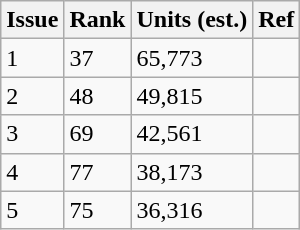<table class="wikitable">
<tr>
<th>Issue</th>
<th>Rank</th>
<th>Units (est.)</th>
<th>Ref</th>
</tr>
<tr>
<td>1</td>
<td>37</td>
<td>65,773</td>
<td></td>
</tr>
<tr>
<td>2</td>
<td>48</td>
<td>49,815</td>
<td></td>
</tr>
<tr>
<td>3</td>
<td>69</td>
<td>42,561</td>
<td></td>
</tr>
<tr>
<td>4</td>
<td>77</td>
<td>38,173</td>
<td></td>
</tr>
<tr>
<td>5</td>
<td>75</td>
<td>36,316</td>
<td></td>
</tr>
</table>
